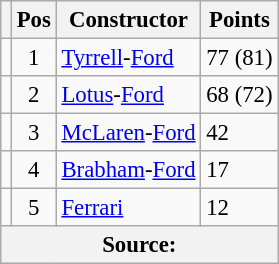<table class="wikitable" style="font-size: 95%;">
<tr>
<th></th>
<th>Pos</th>
<th>Constructor</th>
<th>Points</th>
</tr>
<tr>
<td align="left"></td>
<td align="center">1</td>
<td> <a href='#'>Tyrrell</a>-<a href='#'>Ford</a></td>
<td align="left">77 (81)</td>
</tr>
<tr>
<td align="left"></td>
<td align="center">2</td>
<td> <a href='#'>Lotus</a>-<a href='#'>Ford</a></td>
<td align="left">68 (72)</td>
</tr>
<tr>
<td align="left"></td>
<td align="center">3</td>
<td> <a href='#'>McLaren</a>-<a href='#'>Ford</a></td>
<td align="left">42</td>
</tr>
<tr>
<td align="left"></td>
<td align="center">4</td>
<td> <a href='#'>Brabham</a>-<a href='#'>Ford</a></td>
<td align="left">17</td>
</tr>
<tr>
<td align="left"></td>
<td align="center">5</td>
<td> <a href='#'>Ferrari</a></td>
<td align="left">12</td>
</tr>
<tr>
<th colspan=4>Source: </th>
</tr>
</table>
